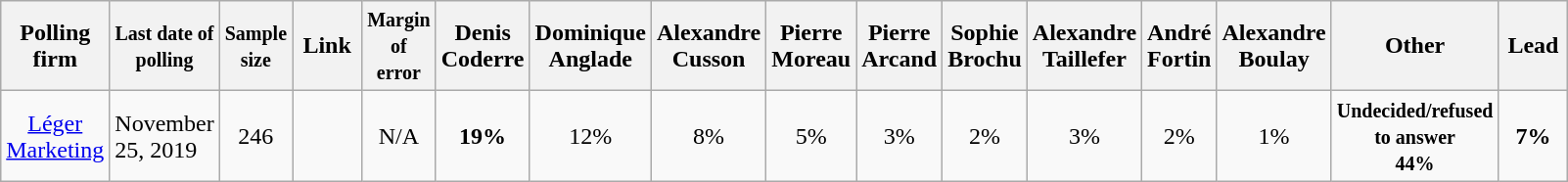<table class="wikitable sortable">
<tr>
<th align="center" style="width:40px;">Polling firm</th>
<th align="center" style="width:40px;"><small>Last date of polling</small></th>
<th align="center" style="width:40px;"><small>Sample <br>size</small></th>
<th align="center" class="unsortable" style="width:40px;">Link</th>
<th align="center" style="width:40px;"><small>Margin of <br>error</small></th>
<th align="center" style="width:40px;">Denis Coderre</th>
<th align="center" style="width:40px;">Dominique Anglade</th>
<th align="center" style="width:40px;">Alexandre Cusson</th>
<th align="center" style="width:40px;">Pierre Moreau</th>
<th style="width:40px;" align=center>Pierre Arcand</th>
<th align="center" style="width:40px;">Sophie Brochu</th>
<th align="center" style="width:40px;">Alexandre Taillefer</th>
<th align="center" style="width:40px;">André Fortin</th>
<th align="center" style="width:40px;">Alexandre Boulay</th>
<th align="center" class="unsortable" style="width:40px;">Other</th>
<th align="center" style="width:40px;" data-sort-type="number">Lead</th>
</tr>
<tr>
<td align=center><a href='#'>Léger Marketing</a></td>
<td>November 25, 2019</td>
<td align=center>246</td>
<td></td>
<td align=center>N/A</td>
<td align=center ><strong>19%</strong></td>
<td align=center>12%</td>
<td align=center>8%</td>
<td align=center>5%</td>
<td align=center>3%</td>
<td align=center>2%</td>
<td align=center>3%</td>
<td align=center>2%</td>
<td align=center>1%</td>
<td align="center"><small><strong>Undecided/refused to answer <br>44%</strong></small></td>
<td align="center" ><strong>7%</strong></td>
</tr>
</table>
